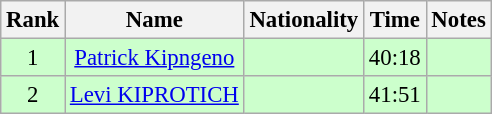<table class="wikitable sortable" style="text-align:center;font-size:95%">
<tr>
<th>Rank</th>
<th>Name</th>
<th>Nationality</th>
<th>Time</th>
<th>Notes</th>
</tr>
<tr bgcolor=ccffcc>
<td>1</td>
<td><a href='#'>Patrick Kipngeno</a></td>
<td></td>
<td>40:18</td>
<td></td>
</tr>
<tr bgcolor=ccffcc>
<td>2</td>
<td><a href='#'>Levi KIPROTICH</a></td>
<td></td>
<td>41:51</td>
<td></td>
</tr>
</table>
